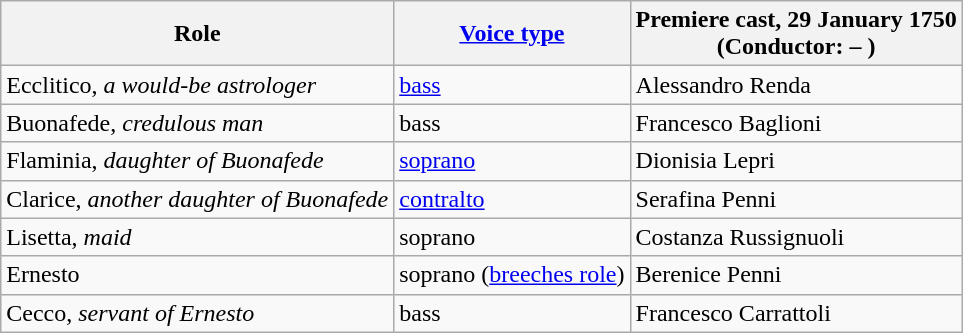<table class="wikitable">
<tr>
<th>Role</th>
<th><a href='#'>Voice type</a></th>
<th>Premiere cast, 29 January 1750<br>(Conductor: – )</th>
</tr>
<tr>
<td>Ecclitico, <em>a would-be astrologer</em></td>
<td><a href='#'>bass</a></td>
<td>Alessandro Renda</td>
</tr>
<tr>
<td>Buonafede, <em>credulous man</em></td>
<td>bass</td>
<td>Francesco Baglioni</td>
</tr>
<tr>
<td>Flaminia, <em>daughter of Buonafede</em></td>
<td><a href='#'>soprano</a></td>
<td>Dionisia Lepri</td>
</tr>
<tr>
<td>Clarice, <em>another daughter of Buonafede</em></td>
<td><a href='#'>contralto</a></td>
<td>Serafina Penni</td>
</tr>
<tr>
<td>Lisetta, <em>maid</em></td>
<td>soprano</td>
<td>Costanza Russignuoli</td>
</tr>
<tr>
<td>Ernesto</td>
<td>soprano (<a href='#'>breeches role</a>)</td>
<td>Berenice Penni</td>
</tr>
<tr>
<td>Cecco, <em>servant of Ernesto</em></td>
<td>bass</td>
<td>Francesco Carrattoli</td>
</tr>
</table>
